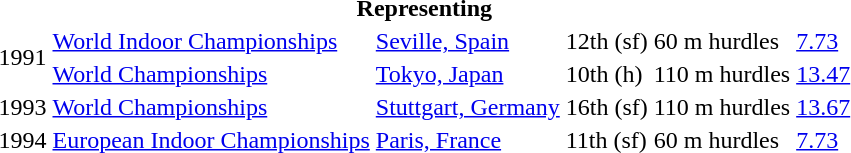<table>
<tr>
<th colspan="6">Representing </th>
</tr>
<tr>
<td rowspan=2>1991</td>
<td><a href='#'>World Indoor Championships</a></td>
<td><a href='#'>Seville, Spain</a></td>
<td>12th (sf)</td>
<td>60 m hurdles</td>
<td><a href='#'>7.73</a></td>
</tr>
<tr>
<td><a href='#'>World Championships</a></td>
<td><a href='#'>Tokyo, Japan</a></td>
<td>10th (h)</td>
<td>110 m hurdles</td>
<td><a href='#'>13.47</a></td>
</tr>
<tr>
<td>1993</td>
<td><a href='#'>World Championships</a></td>
<td><a href='#'>Stuttgart, Germany</a></td>
<td>16th (sf)</td>
<td>110 m hurdles</td>
<td><a href='#'>13.67</a></td>
</tr>
<tr>
<td>1994</td>
<td><a href='#'>European Indoor Championships</a></td>
<td><a href='#'>Paris, France</a></td>
<td>11th (sf)</td>
<td>60 m hurdles</td>
<td><a href='#'>7.73</a></td>
</tr>
</table>
